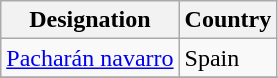<table class="wikitable">
<tr>
<th>Designation</th>
<th>Country</th>
</tr>
<tr>
<td><a href='#'>Pacharán navarro</a></td>
<td>Spain</td>
</tr>
<tr>
</tr>
</table>
